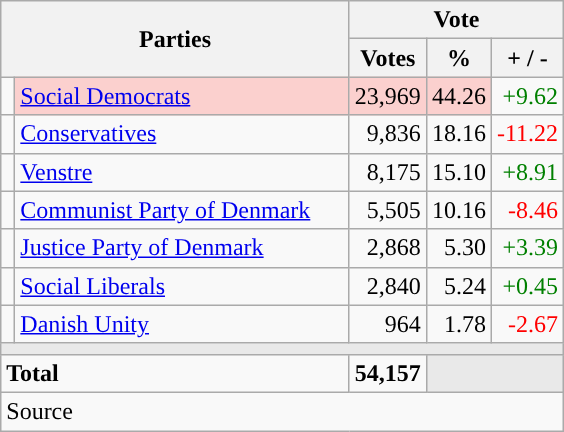<table class="wikitable" style="text-align:right;">
<tr>
<th style="text-align:centre;" rowspan="2" colspan="2" width="225">Parties</th>
<th colspan="3">Vote</th>
</tr>
<tr>
<th width="15">Votes</th>
<th width="15">%</th>
<th width="15">+ / -</th>
</tr>
<tr>
<td width="2" style="color:inherit;background:"></td>
<td bgcolor=#fbd0ce  align="left"><a href='#'>Social Democrats</a></td>
<td bgcolor=#fbd0ce>23,969</td>
<td bgcolor=#fbd0ce>44.26</td>
<td style=color:green;>+9.62</td>
</tr>
<tr>
<td width="2" style="color:inherit;background:"></td>
<td align="left"><a href='#'>Conservatives</a></td>
<td>9,836</td>
<td>18.16</td>
<td style=color:red;>-11.22</td>
</tr>
<tr>
<td width="2" style="color:inherit;background:"></td>
<td align="left"><a href='#'>Venstre</a></td>
<td>8,175</td>
<td>15.10</td>
<td style=color:green;>+8.91</td>
</tr>
<tr>
<td width="2" style="color:inherit;background:"></td>
<td align="left"><a href='#'>Communist Party of Denmark</a></td>
<td>5,505</td>
<td>10.16</td>
<td style=color:red;>-8.46</td>
</tr>
<tr>
<td width="2" style="color:inherit;background:"></td>
<td align="left"><a href='#'>Justice Party of Denmark</a></td>
<td>2,868</td>
<td>5.30</td>
<td style=color:green;>+3.39</td>
</tr>
<tr>
<td width="2" style="color:inherit;background:"></td>
<td align="left"><a href='#'>Social Liberals</a></td>
<td>2,840</td>
<td>5.24</td>
<td style=color:green;>+0.45</td>
</tr>
<tr>
<td width="2" style="color:inherit;background:"></td>
<td align="left"><a href='#'>Danish Unity</a></td>
<td>964</td>
<td>1.78</td>
<td style=color:red;>-2.67</td>
</tr>
<tr>
<td colspan="7" bgcolor="#E9E9E9"></td>
</tr>
<tr>
<td align="left" colspan="2"><strong>Total</strong></td>
<td><strong>54,157</strong></td>
<td bgcolor="#E9E9E9" colspan="2"></td>
</tr>
<tr>
<td align="left" colspan="6">Source</td>
</tr>
</table>
